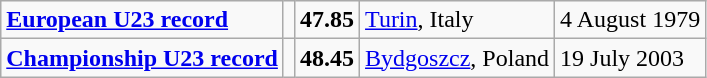<table class="wikitable">
<tr>
<td><strong><a href='#'>European U23 record</a></strong></td>
<td></td>
<td><strong>47.85</strong></td>
<td><a href='#'>Turin</a>, Italy</td>
<td>4 August 1979</td>
</tr>
<tr>
<td><strong><a href='#'>Championship U23 record</a></strong></td>
<td></td>
<td><strong>48.45</strong></td>
<td><a href='#'>Bydgoszcz</a>, Poland</td>
<td>19 July 2003</td>
</tr>
</table>
